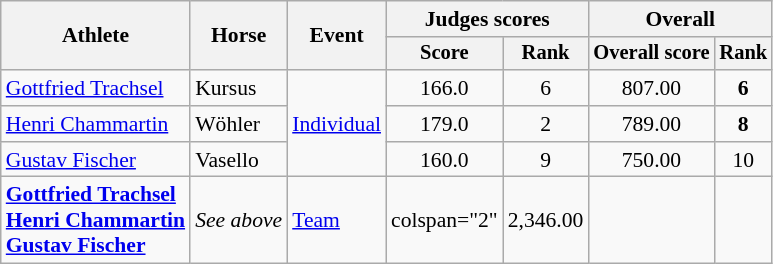<table class=wikitable style="font-size:90%">
<tr>
<th rowspan="2">Athlete</th>
<th rowspan="2">Horse</th>
<th rowspan="2">Event</th>
<th colspan="2">Judges scores</th>
<th colspan="2">Overall</th>
</tr>
<tr style="font-size:95%">
<th>Score</th>
<th>Rank</th>
<th>Overall score</th>
<th>Rank</th>
</tr>
<tr align=center>
<td align=left><a href='#'>Gottfried Trachsel</a></td>
<td align=left>Kursus</td>
<td rowspan="3" style="text-align:left;"><a href='#'>Individual</a></td>
<td>166.0</td>
<td>6</td>
<td>807.00</td>
<td><strong>6</strong></td>
</tr>
<tr align=center>
<td align=left><a href='#'>Henri Chammartin</a></td>
<td align=left>Wöhler</td>
<td>179.0</td>
<td>2</td>
<td>789.00</td>
<td><strong>8</strong></td>
</tr>
<tr align=center>
<td align=left><a href='#'>Gustav Fischer</a></td>
<td align=left>Vasello</td>
<td>160.0</td>
<td>9</td>
<td>750.00</td>
<td>10</td>
</tr>
<tr align=center>
<td align=left><strong><a href='#'>Gottfried Trachsel</a><br><a href='#'>Henri Chammartin</a><br><a href='#'>Gustav Fischer</a></strong></td>
<td align=left><em>See above</em></td>
<td align=left><a href='#'>Team</a></td>
<td>colspan="2" </td>
<td>2,346.00</td>
<td></td>
</tr>
</table>
